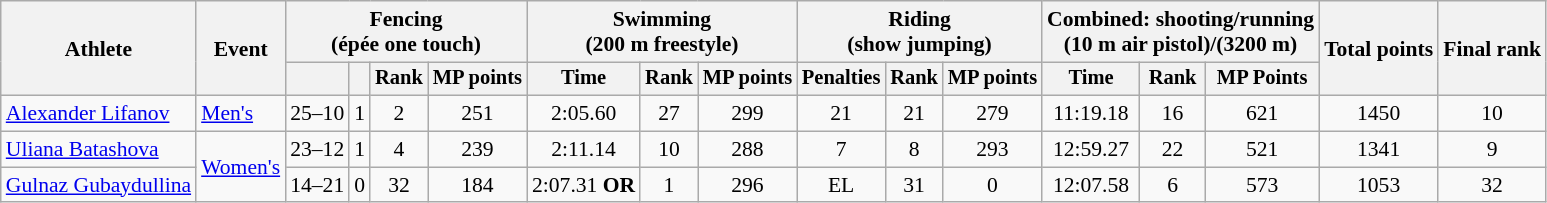<table class="wikitable" style="text-align:center; font-size:90%">
<tr>
<th rowspan=2>Athlete</th>
<th rowspan=2>Event</th>
<th colspan=4>Fencing<br><span>(épée one touch)</span></th>
<th colspan=3>Swimming<br><span>(200 m freestyle)</span></th>
<th colspan=3>Riding<br><span>(show jumping)</span></th>
<th colspan=3>Combined: shooting/running<br><span>(10 m air pistol)/(3200 m)</span></th>
<th rowspan=2>Total points</th>
<th rowspan=2>Final rank</th>
</tr>
<tr style="font-size:95%">
<th></th>
<th></th>
<th>Rank</th>
<th>MP points</th>
<th>Time</th>
<th>Rank</th>
<th>MP points</th>
<th>Penalties</th>
<th>Rank</th>
<th>MP points</th>
<th>Time</th>
<th>Rank</th>
<th>MP Points</th>
</tr>
<tr>
<td align=left><a href='#'>Alexander Lifanov</a></td>
<td align=left><a href='#'>Men's</a></td>
<td>25–10</td>
<td>1</td>
<td>2</td>
<td>251</td>
<td>2:05.60</td>
<td>27</td>
<td>299</td>
<td>21</td>
<td>21</td>
<td>279</td>
<td>11:19.18</td>
<td>16</td>
<td>621</td>
<td>1450</td>
<td>10</td>
</tr>
<tr>
<td align=left><a href='#'>Uliana Batashova</a></td>
<td align=left rowspan=2><a href='#'>Women's</a></td>
<td>23–12</td>
<td>1</td>
<td>4</td>
<td>239</td>
<td>2:11.14</td>
<td>10</td>
<td>288</td>
<td>7</td>
<td>8</td>
<td>293</td>
<td>12:59.27</td>
<td>22</td>
<td>521</td>
<td>1341</td>
<td>9</td>
</tr>
<tr>
<td align=left><a href='#'>Gulnaz Gubaydullina</a></td>
<td>14–21</td>
<td>0</td>
<td>32</td>
<td>184</td>
<td>2:07.31 <strong>OR</strong></td>
<td>1</td>
<td>296</td>
<td>EL</td>
<td>31</td>
<td>0</td>
<td>12:07.58</td>
<td>6</td>
<td>573</td>
<td>1053</td>
<td>32</td>
</tr>
</table>
